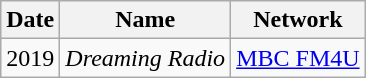<table class="wikitable">
<tr>
<th>Date</th>
<th>Name</th>
<th>Network</th>
</tr>
<tr>
<td align="center">2019</td>
<td align="center"><em>Dreaming Radio</em></td>
<td align="center"><a href='#'>MBC FM4U</a></td>
</tr>
</table>
